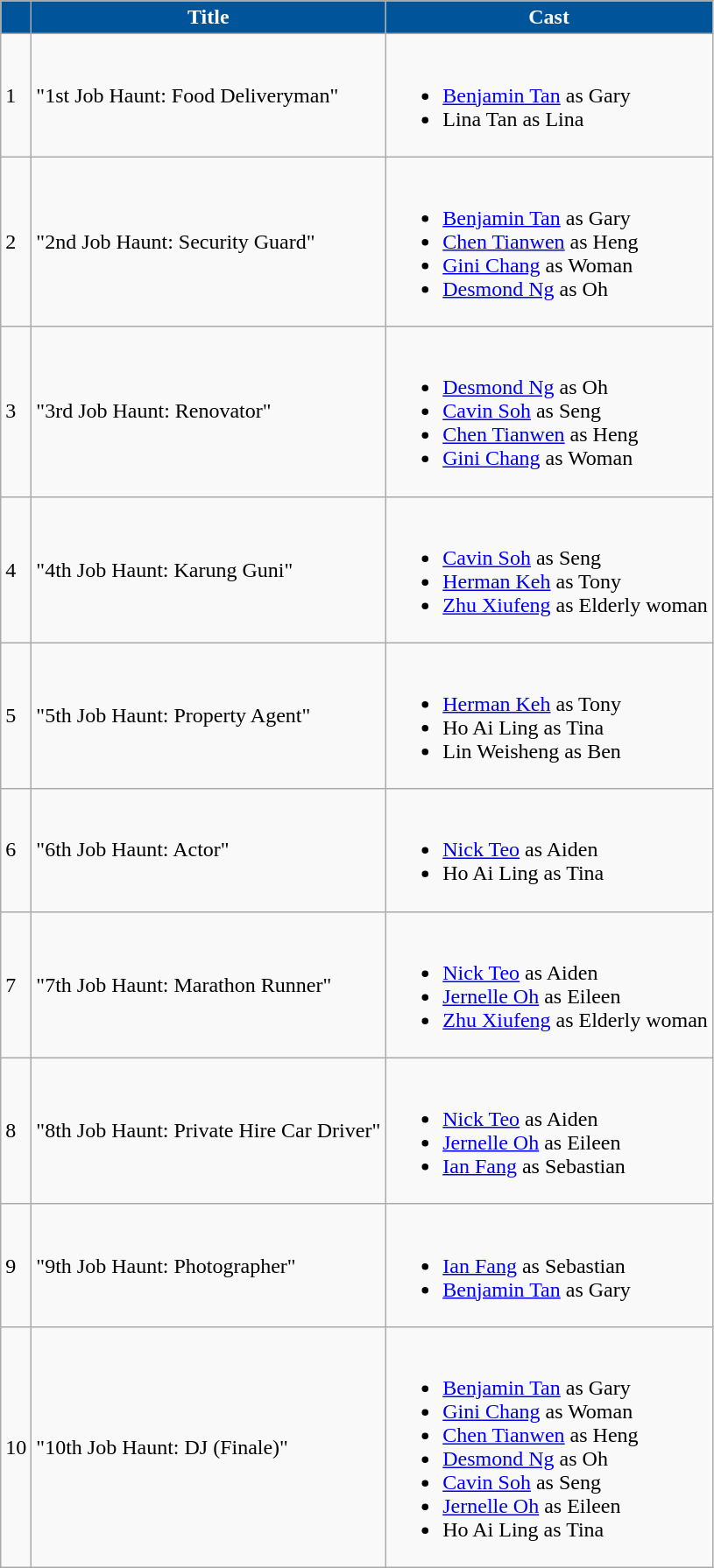<table class="wikitable sortable">
<tr>
<th style="background:#00549A;color:white;"></th>
<th style="background:#00549A;color:white;">Title</th>
<th style="background:#00549A;color:white;">Cast</th>
</tr>
<tr>
<td>1</td>
<td>"1st Job Haunt: Food Deliveryman"</td>
<td><br><ul><li><a href='#'>Benjamin Tan</a> as Gary</li><li>Lina Tan as Lina</li></ul></td>
</tr>
<tr>
<td>2</td>
<td>"2nd Job Haunt: Security Guard"</td>
<td><br><ul><li><a href='#'>Benjamin Tan</a> as Gary</li><li><a href='#'>Chen Tianwen</a> as Heng</li><li><a href='#'>Gini Chang</a> as Woman</li><li><a href='#'>Desmond Ng</a> as Oh</li></ul></td>
</tr>
<tr>
<td>3</td>
<td>"3rd Job Haunt: Renovator"</td>
<td><br><ul><li><a href='#'>Desmond Ng</a> as Oh</li><li><a href='#'>Cavin Soh</a> as Seng</li><li><a href='#'>Chen Tianwen</a> as Heng</li><li><a href='#'>Gini Chang</a> as Woman</li></ul></td>
</tr>
<tr>
<td>4</td>
<td>"4th Job Haunt: Karung Guni"</td>
<td><br><ul><li><a href='#'>Cavin Soh</a> as Seng</li><li><a href='#'>Herman Keh</a> as Tony</li><li><a href='#'>Zhu Xiufeng</a> as Elderly woman</li></ul></td>
</tr>
<tr>
<td>5</td>
<td>"5th Job Haunt: Property Agent"</td>
<td><br><ul><li><a href='#'>Herman Keh</a> as Tony</li><li>Ho Ai Ling as Tina</li><li>Lin Weisheng as Ben</li></ul></td>
</tr>
<tr>
<td>6</td>
<td>"6th Job Haunt: Actor"</td>
<td><br><ul><li><a href='#'>Nick Teo</a> as Aiden</li><li>Ho Ai Ling as Tina</li></ul></td>
</tr>
<tr>
<td>7</td>
<td>"7th Job Haunt: Marathon Runner"</td>
<td><br><ul><li><a href='#'>Nick Teo</a> as Aiden</li><li><a href='#'>Jernelle Oh</a> as Eileen</li><li><a href='#'>Zhu Xiufeng</a> as Elderly woman</li></ul></td>
</tr>
<tr>
<td>8</td>
<td>"8th Job Haunt: Private Hire Car Driver"</td>
<td><br><ul><li><a href='#'>Nick Teo</a> as Aiden</li><li><a href='#'>Jernelle Oh</a> as Eileen</li><li><a href='#'>Ian Fang</a> as Sebastian</li></ul></td>
</tr>
<tr>
<td>9</td>
<td>"9th Job Haunt: Photographer"</td>
<td><br><ul><li><a href='#'>Ian Fang</a> as Sebastian</li><li><a href='#'>Benjamin Tan</a> as Gary</li></ul></td>
</tr>
<tr>
<td>10</td>
<td>"10th Job Haunt: DJ (Finale)"</td>
<td><br><ul><li><a href='#'>Benjamin Tan</a> as Gary</li><li><a href='#'>Gini Chang</a> as Woman</li><li><a href='#'>Chen Tianwen</a> as Heng</li><li><a href='#'>Desmond Ng</a> as Oh</li><li><a href='#'>Cavin Soh</a> as Seng</li><li><a href='#'>Jernelle Oh</a> as Eileen</li><li>Ho Ai Ling as Tina</li></ul></td>
</tr>
</table>
